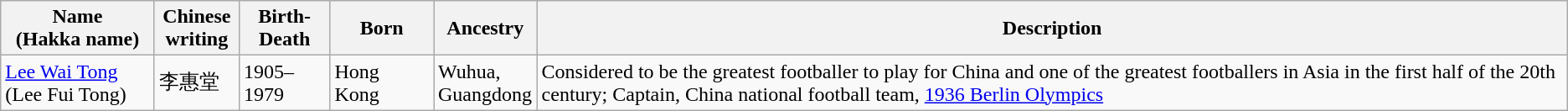<table class="wikitable">
<tr>
<th width="115">Name<br>(Hakka name)</th>
<th width="60">Chinese writing</th>
<th width="65">Birth-Death</th>
<th width="75">Born</th>
<th width="75">Ancestry</th>
<th>Description</th>
</tr>
<tr>
<td><a href='#'>Lee Wai Tong</a><br>(Lee Fui Tong)</td>
<td>李惠堂</td>
<td>1905–1979</td>
<td>Hong Kong</td>
<td>Wuhua, Guangdong</td>
<td>Considered to be the greatest footballer to play for China and one of the greatest footballers in Asia in the first half of the 20th century; Captain, China national football team, <a href='#'>1936 Berlin Olympics</a></td>
</tr>
</table>
